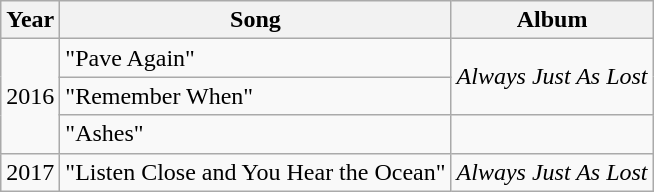<table class="wikitable">
<tr>
<th>Year</th>
<th>Song</th>
<th>Album</th>
</tr>
<tr>
<td rowspan="3">2016</td>
<td>"Pave Again"</td>
<td rowspan=2><em>Always Just As Lost</em></td>
</tr>
<tr>
<td>"Remember When"</td>
</tr>
<tr>
<td>"Ashes"</td>
</tr>
<tr>
<td rowspan="1">2017</td>
<td>"Listen Close and You Hear the Ocean"</td>
<td><em>Always Just As Lost</em></td>
</tr>
</table>
